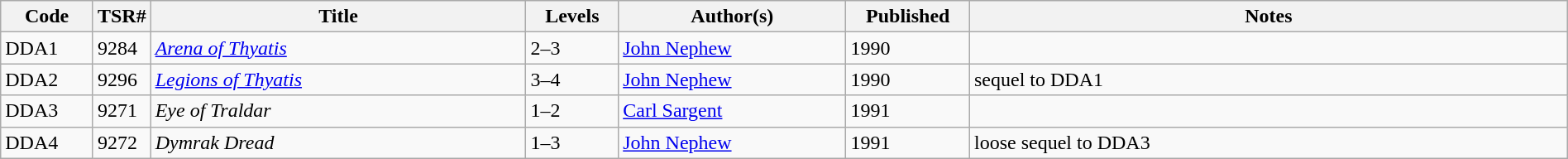<table class="wikitable" style="width: 100%">
<tr>
<th scope="col" style="width: 6%;">Code</th>
<th>TSR#</th>
<th scope="col" style="width: 25%;">Title</th>
<th scope="col" style="width: 6%;">Levels</th>
<th scope="col" style="width: 15%;">Author(s)</th>
<th scope="col" style="width: 8%;">Published</th>
<th scope="col" style="width: 40%;">Notes</th>
</tr>
<tr>
<td>DDA1</td>
<td>9284</td>
<td><em><a href='#'>Arena of Thyatis</a></em></td>
<td>2–3</td>
<td><a href='#'>John Nephew</a></td>
<td>1990</td>
<td> </td>
</tr>
<tr>
<td>DDA2</td>
<td>9296</td>
<td><em><a href='#'>Legions of Thyatis</a></em></td>
<td>3–4</td>
<td><a href='#'>John Nephew</a></td>
<td>1990</td>
<td>sequel to DDA1</td>
</tr>
<tr>
<td>DDA3</td>
<td>9271</td>
<td><em>Eye of Traldar</em></td>
<td>1–2</td>
<td><a href='#'>Carl Sargent</a></td>
<td>1991</td>
<td> </td>
</tr>
<tr>
<td>DDA4</td>
<td>9272</td>
<td><em>Dymrak Dread</em></td>
<td>1–3</td>
<td><a href='#'>John Nephew</a></td>
<td>1991</td>
<td>loose sequel to DDA3</td>
</tr>
</table>
